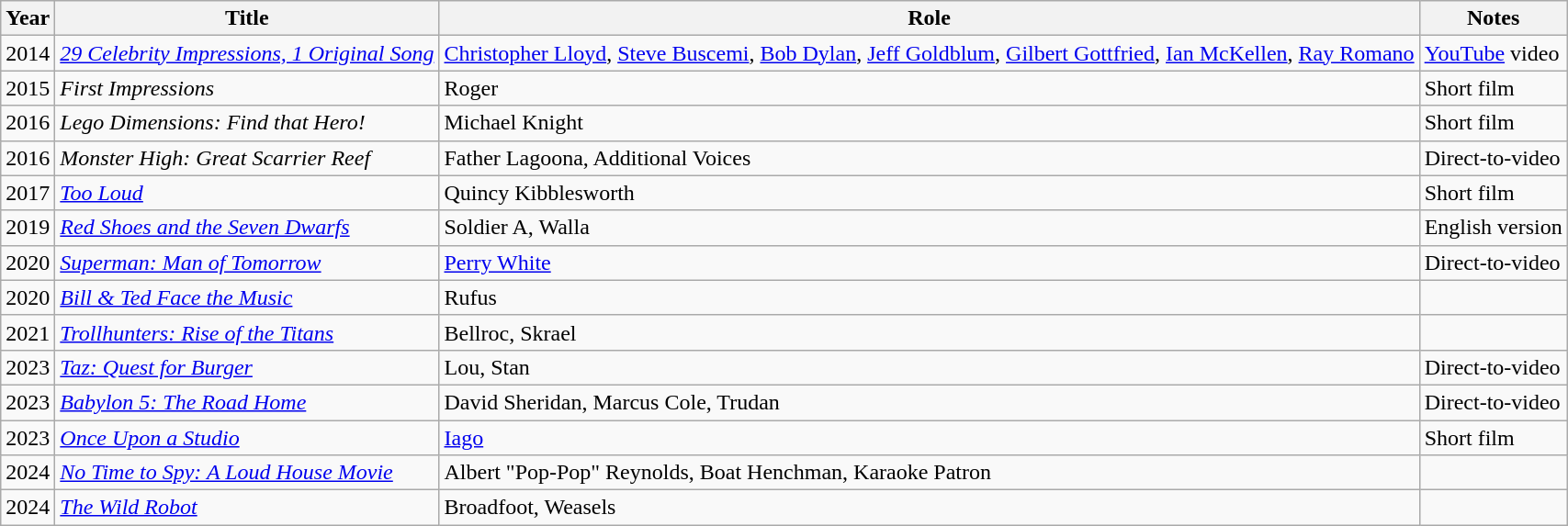<table class="wikitable sortable">
<tr>
<th>Year</th>
<th>Title</th>
<th>Role</th>
<th>Notes</th>
</tr>
<tr>
<td>2014</td>
<td><em><a href='#'>29 Celebrity Impressions, 1 Original Song</a></em></td>
<td><a href='#'>Christopher Lloyd</a>, <a href='#'>Steve Buscemi</a>, <a href='#'>Bob Dylan</a>, <a href='#'>Jeff Goldblum</a>, <a href='#'>Gilbert Gottfried</a>, <a href='#'>Ian McKellen</a>, <a href='#'>Ray Romano</a></td>
<td><a href='#'>YouTube</a> video</td>
</tr>
<tr>
<td>2015</td>
<td><em>First Impressions</em></td>
<td>Roger</td>
<td>Short film</td>
</tr>
<tr>
<td>2016</td>
<td><em>Lego Dimensions: Find that Hero!</em></td>
<td>Michael Knight</td>
<td>Short film</td>
</tr>
<tr>
<td>2016</td>
<td><em>Monster High: Great Scarrier Reef</em></td>
<td>Father Lagoona, Additional Voices</td>
<td>Direct-to-video</td>
</tr>
<tr>
<td>2017</td>
<td><em><a href='#'>Too Loud</a></em></td>
<td>Quincy Kibblesworth</td>
<td>Short film</td>
</tr>
<tr>
<td>2019</td>
<td><em><a href='#'>Red Shoes and the Seven Dwarfs</a></em></td>
<td>Soldier A, Walla</td>
<td>English version</td>
</tr>
<tr>
<td>2020</td>
<td><em><a href='#'>Superman: Man of Tomorrow</a></em></td>
<td><a href='#'>Perry White</a></td>
<td>Direct-to-video</td>
</tr>
<tr>
<td>2020</td>
<td><em><a href='#'>Bill & Ted Face the Music</a></em></td>
<td>Rufus</td>
<td></td>
</tr>
<tr>
<td>2021</td>
<td><em><a href='#'>Trollhunters: Rise of the Titans</a></em></td>
<td>Bellroc, Skrael</td>
<td></td>
</tr>
<tr>
<td>2023</td>
<td><em><a href='#'>Taz: Quest for Burger</a></em></td>
<td>Lou, Stan</td>
<td>Direct-to-video</td>
</tr>
<tr>
<td>2023</td>
<td><em><a href='#'>Babylon 5: The Road Home</a></em></td>
<td>David Sheridan, Marcus Cole, Trudan</td>
<td>Direct-to-video</td>
</tr>
<tr>
<td>2023</td>
<td><em><a href='#'>Once Upon a Studio</a></em></td>
<td><a href='#'>Iago</a></td>
<td>Short film</td>
</tr>
<tr>
<td>2024</td>
<td><em><a href='#'>No Time to Spy: A Loud House Movie</a></em></td>
<td>Albert "Pop-Pop" Reynolds, Boat Henchman, Karaoke Patron</td>
<td></td>
</tr>
<tr>
<td>2024</td>
<td><em><a href='#'>The Wild Robot</a></em></td>
<td>Broadfoot, Weasels</td>
<td></td>
</tr>
</table>
